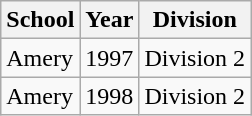<table class="wikitable">
<tr>
<th>School</th>
<th>Year</th>
<th>Division</th>
</tr>
<tr>
<td>Amery</td>
<td>1997</td>
<td>Division 2</td>
</tr>
<tr>
<td>Amery</td>
<td>1998</td>
<td>Division 2</td>
</tr>
</table>
